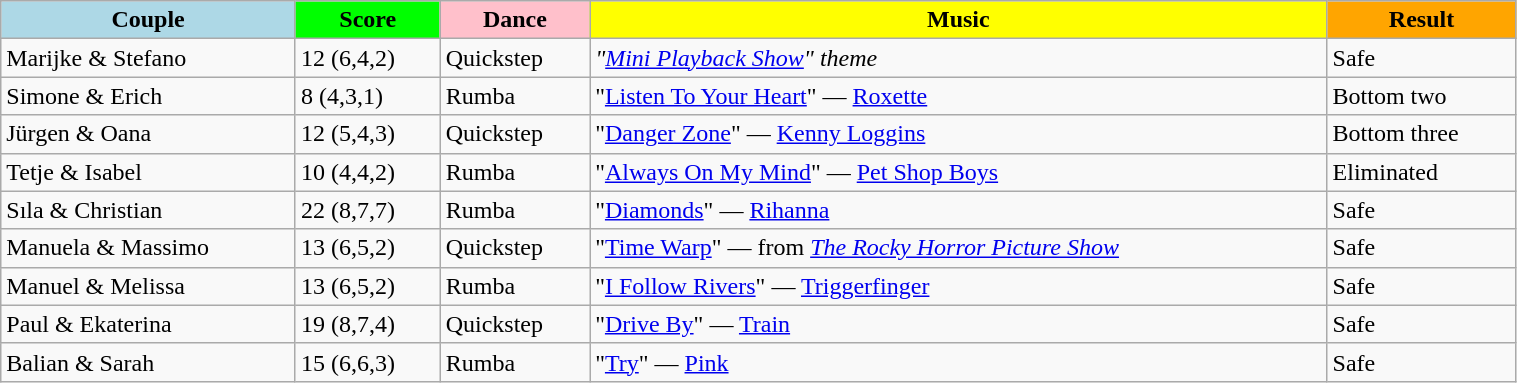<table class="wikitable" style="width:80%;">
<tr>
<th style="background:lightblue;">Couple</th>
<th style="background:lime;">Score</th>
<th style="background:pink;">Dance</th>
<th style="background:yellow;">Music</th>
<th style="background:orange;">Result</th>
</tr>
<tr>
<td>Marijke & Stefano</td>
<td>12 (6,4,2)</td>
<td>Quickstep</td>
<td><em>"<a href='#'>Mini Playback Show</a>" theme</em></td>
<td>Safe</td>
</tr>
<tr>
<td>Simone & Erich</td>
<td>8 (4,3,1)</td>
<td>Rumba</td>
<td>"<a href='#'>Listen To Your Heart</a>" — <a href='#'>Roxette</a></td>
<td>Bottom two</td>
</tr>
<tr>
<td>Jürgen & Oana</td>
<td>12 (5,4,3)</td>
<td>Quickstep</td>
<td>"<a href='#'>Danger Zone</a>" — <a href='#'>Kenny Loggins</a></td>
<td>Bottom three</td>
</tr>
<tr>
<td>Tetje & Isabel</td>
<td>10 (4,4,2)</td>
<td>Rumba</td>
<td>"<a href='#'>Always On My Mind</a>" — <a href='#'>Pet Shop Boys</a></td>
<td>Eliminated</td>
</tr>
<tr>
<td>Sıla & Christian</td>
<td>22 (8,7,7)</td>
<td>Rumba</td>
<td>"<a href='#'>Diamonds</a>" — <a href='#'>Rihanna</a></td>
<td>Safe</td>
</tr>
<tr>
<td>Manuela & Massimo</td>
<td>13 (6,5,2)</td>
<td>Quickstep</td>
<td>"<a href='#'>Time Warp</a>" — from <em><a href='#'>The Rocky Horror Picture Show</a></em></td>
<td>Safe</td>
</tr>
<tr>
<td>Manuel & Melissa</td>
<td>13 (6,5,2)</td>
<td>Rumba</td>
<td>"<a href='#'>I Follow Rivers</a>" — <a href='#'>Triggerfinger</a></td>
<td>Safe</td>
</tr>
<tr>
<td>Paul & Ekaterina</td>
<td>19 (8,7,4)</td>
<td>Quickstep</td>
<td>"<a href='#'>Drive By</a>" — <a href='#'>Train</a></td>
<td>Safe</td>
</tr>
<tr>
<td>Balian & Sarah</td>
<td>15 (6,6,3)</td>
<td>Rumba</td>
<td>"<a href='#'>Try</a>" — <a href='#'>Pink</a></td>
<td>Safe</td>
</tr>
</table>
